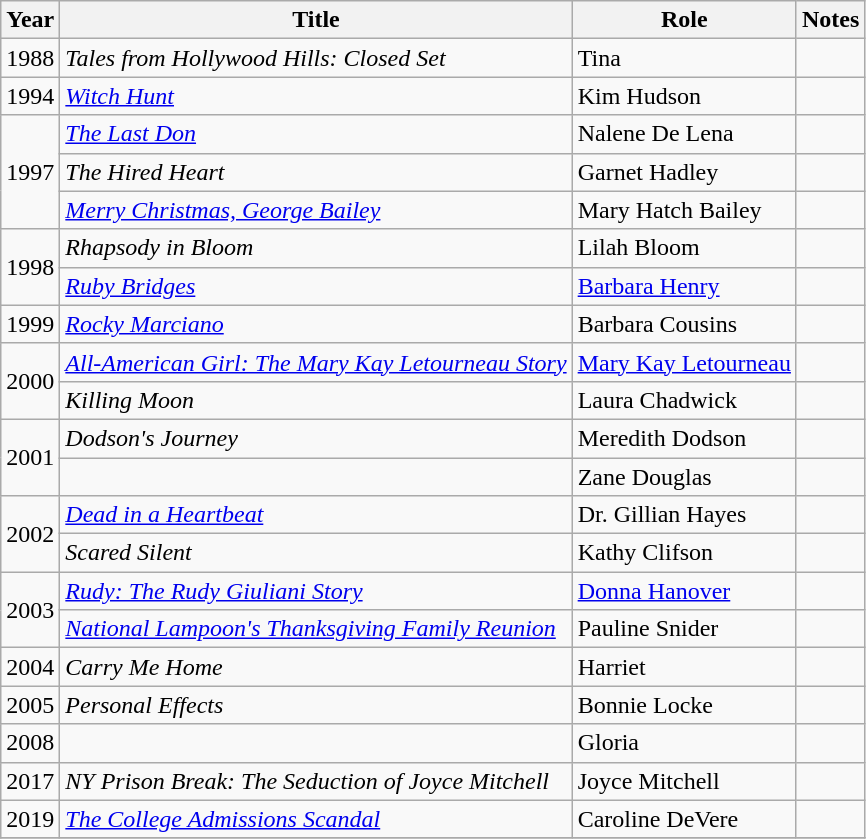<table class="wikitable sortable">
<tr>
<th>Year</th>
<th>Title</th>
<th>Role</th>
<th class="unsortable">Notes</th>
</tr>
<tr>
<td>1988</td>
<td><em>Tales from Hollywood Hills: Closed Set</em></td>
<td>Tina</td>
<td></td>
</tr>
<tr>
<td>1994</td>
<td><em><a href='#'>Witch Hunt</a></em></td>
<td>Kim Hudson</td>
<td></td>
</tr>
<tr>
<td rowspan="3">1997</td>
<td><em><a href='#'>The Last Don</a></em></td>
<td>Nalene De Lena</td>
<td></td>
</tr>
<tr>
<td><em>The Hired Heart</em></td>
<td>Garnet Hadley</td>
<td></td>
</tr>
<tr>
<td><em><a href='#'>Merry Christmas, George Bailey</a></em></td>
<td>Mary Hatch Bailey</td>
<td></td>
</tr>
<tr>
<td rowspan="2">1998</td>
<td><em>Rhapsody in Bloom</em></td>
<td>Lilah Bloom</td>
<td></td>
</tr>
<tr>
<td><em><a href='#'>Ruby Bridges</a></em></td>
<td><a href='#'>Barbara Henry</a></td>
<td></td>
</tr>
<tr>
<td>1999</td>
<td><em><a href='#'>Rocky Marciano</a></em></td>
<td>Barbara Cousins</td>
<td></td>
</tr>
<tr>
<td rowspan="2">2000</td>
<td><em><a href='#'>All-American Girl: The Mary Kay Letourneau Story</a></em></td>
<td><a href='#'>Mary Kay Letourneau</a></td>
<td></td>
</tr>
<tr>
<td><em>Killing Moon</em></td>
<td>Laura Chadwick</td>
<td></td>
</tr>
<tr>
<td rowspan="2">2001</td>
<td><em>Dodson's Journey</em></td>
<td>Meredith Dodson</td>
<td></td>
</tr>
<tr>
<td><em></em></td>
<td>Zane Douglas</td>
<td></td>
</tr>
<tr>
<td rowspan="2">2002</td>
<td><em><a href='#'>Dead in a Heartbeat</a></em></td>
<td>Dr. Gillian Hayes</td>
<td></td>
</tr>
<tr>
<td><em>Scared Silent</em></td>
<td>Kathy Clifson</td>
<td></td>
</tr>
<tr>
<td rowspan="2">2003</td>
<td><em><a href='#'>Rudy: The Rudy Giuliani Story</a></em></td>
<td><a href='#'>Donna Hanover</a></td>
<td></td>
</tr>
<tr>
<td><em><a href='#'>National Lampoon's Thanksgiving Family Reunion</a></em></td>
<td>Pauline Snider</td>
<td></td>
</tr>
<tr>
<td>2004</td>
<td><em>Carry Me Home</em></td>
<td>Harriet</td>
<td></td>
</tr>
<tr>
<td>2005</td>
<td><em>Personal Effects</em></td>
<td>Bonnie Locke</td>
<td></td>
</tr>
<tr>
<td>2008</td>
<td><em></em></td>
<td>Gloria</td>
<td></td>
</tr>
<tr>
<td>2017</td>
<td><em>NY Prison Break: The Seduction of Joyce Mitchell</em></td>
<td>Joyce Mitchell</td>
<td></td>
</tr>
<tr>
<td>2019</td>
<td><em><a href='#'>The College Admissions Scandal</a></em></td>
<td>Caroline DeVere</td>
<td></td>
</tr>
<tr>
</tr>
</table>
